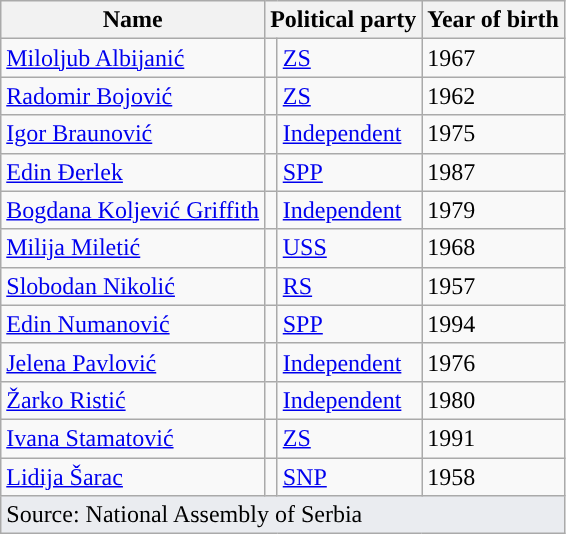<table class="wikitable sortable" style="text-align:left">
<tr>
<th>Name</th>
<th colspan="2">Political party</th>
<th>Year of birth</th>
</tr>
<tr>
<td><a href='#'>Miloljub Albijanić</a></td>
<td width="1" style="color:inherit;background: "></td>
<td><a href='#'>ZS</a></td>
<td>1967</td>
</tr>
<tr>
<td><a href='#'>Radomir Bojović</a></td>
<td width="1" style="color:inherit;background: "></td>
<td><a href='#'>ZS</a></td>
<td>1962</td>
</tr>
<tr>
<td><a href='#'>Igor Braunović</a></td>
<td width="1" style="color:inherit;background: "></td>
<td><a href='#'>Independent</a></td>
<td>1975</td>
</tr>
<tr>
<td><a href='#'>Edin Đerlek</a></td>
<td width="1" style="color:inherit;background: "></td>
<td><a href='#'>SPP</a></td>
<td>1987</td>
</tr>
<tr>
<td><a href='#'>Bogdana Koljević Griffith</a></td>
<td width="1" style="color:inherit;background: "></td>
<td><a href='#'>Independent</a></td>
<td>1979</td>
</tr>
<tr>
<td><a href='#'>Milija Miletić</a></td>
<td width="1" style="color:inherit;background: "></td>
<td><a href='#'>USS</a></td>
<td>1968</td>
</tr>
<tr>
<td><a href='#'>Slobodan Nikolić</a></td>
<td width="1" style="color:inherit;background: "></td>
<td><a href='#'>RS</a></td>
<td>1957</td>
</tr>
<tr>
<td><a href='#'>Edin Numanović</a></td>
<td width="1" style="color:inherit;background: "></td>
<td><a href='#'>SPP</a></td>
<td>1994</td>
</tr>
<tr>
<td><a href='#'>Jelena Pavlović</a></td>
<td width="1" style="color:inherit;background: "></td>
<td><a href='#'>Independent</a></td>
<td>1976</td>
</tr>
<tr>
<td><a href='#'>Žarko Ristić</a></td>
<td width="1" style="color:inherit;background: "></td>
<td><a href='#'>Independent</a></td>
<td>1980</td>
</tr>
<tr>
<td><a href='#'>Ivana Stamatović</a></td>
<td width="1" style="color:inherit;background: "></td>
<td><a href='#'>ZS</a></td>
<td>1991</td>
</tr>
<tr>
<td><a href='#'>Lidija Šarac</a></td>
<td width="1" style="color:inherit;background: "></td>
<td><a href='#'>SNP</a></td>
<td>1958</td>
</tr>
<tr>
<td style="background-color:#EAECF0" colspan="4">Source: National Assembly of Serbia</td>
</tr>
</table>
